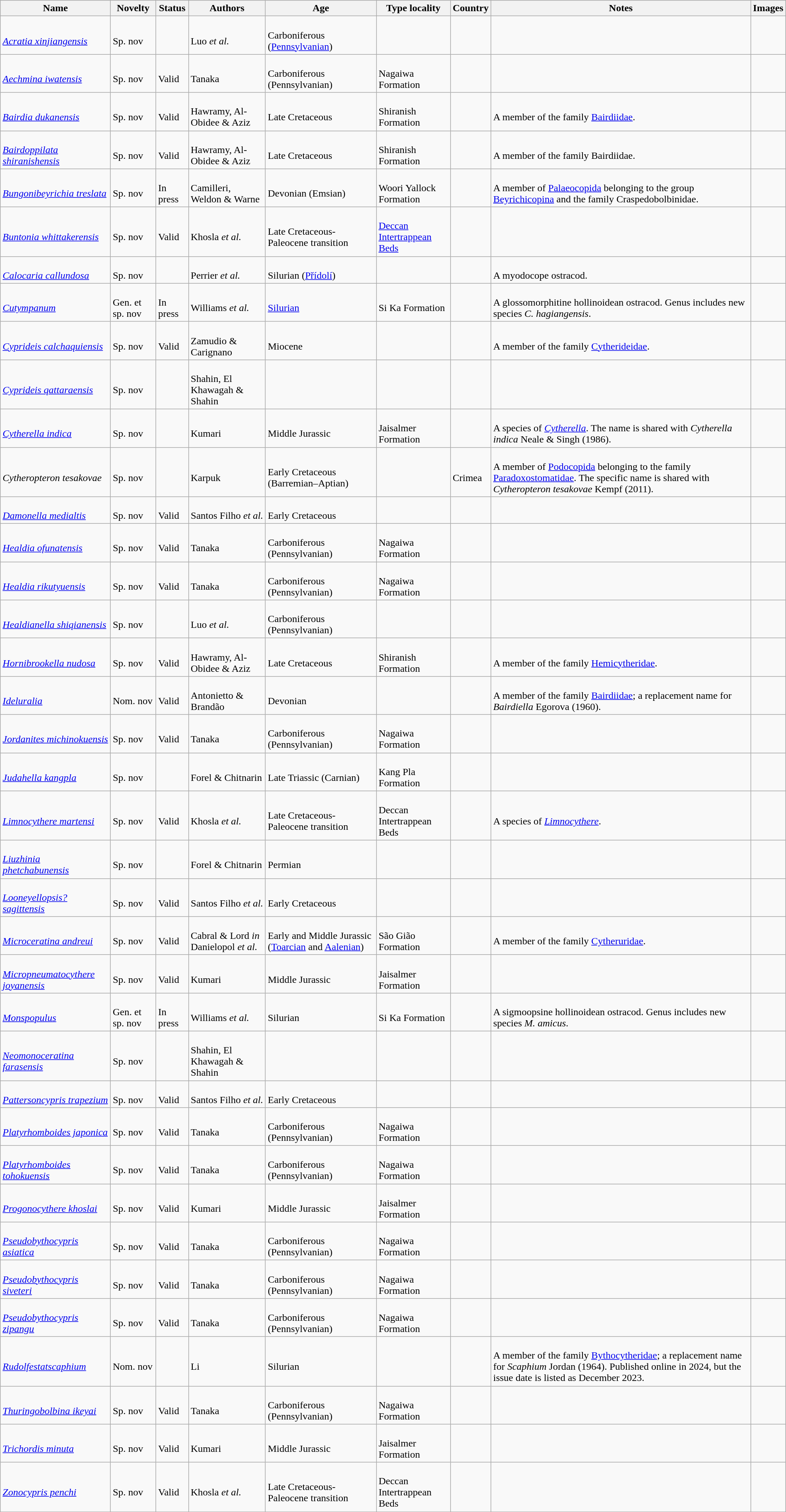<table class="wikitable sortable" align="center" width="100%">
<tr>
<th>Name</th>
<th>Novelty</th>
<th>Status</th>
<th>Authors</th>
<th>Age</th>
<th>Type locality</th>
<th>Country</th>
<th>Notes</th>
<th>Images</th>
</tr>
<tr>
<td><br><em><a href='#'>Acratia xinjiangensis</a></em></td>
<td><br>Sp. nov</td>
<td></td>
<td><br>Luo <em>et al.</em></td>
<td><br>Carboniferous (<a href='#'>Pennsylvanian</a>)</td>
<td></td>
<td><br></td>
<td></td>
<td></td>
</tr>
<tr>
<td><br><em><a href='#'>Aechmina iwatensis</a></em></td>
<td><br>Sp. nov</td>
<td><br>Valid</td>
<td><br>Tanaka</td>
<td><br>Carboniferous (Pennsylvanian)</td>
<td><br>Nagaiwa Formation</td>
<td><br></td>
<td></td>
<td></td>
</tr>
<tr>
<td><br><em><a href='#'>Bairdia dukanensis</a></em></td>
<td><br>Sp. nov</td>
<td><br>Valid</td>
<td><br>Hawramy, Al-Obidee & Aziz</td>
<td><br>Late Cretaceous</td>
<td><br>Shiranish Formation</td>
<td><br></td>
<td><br>A member of the family <a href='#'>Bairdiidae</a>.</td>
<td></td>
</tr>
<tr>
<td><br><em><a href='#'>Bairdoppilata shiranishensis</a></em></td>
<td><br>Sp. nov</td>
<td><br>Valid</td>
<td><br>Hawramy, Al-Obidee & Aziz</td>
<td><br>Late Cretaceous</td>
<td><br>Shiranish Formation</td>
<td><br></td>
<td><br>A member of the family Bairdiidae.</td>
<td></td>
</tr>
<tr>
<td><br><em><a href='#'>Bungonibeyrichia treslata</a></em></td>
<td><br>Sp. nov</td>
<td><br>In press</td>
<td><br>Camilleri, Weldon & Warne</td>
<td><br>Devonian (Emsian)</td>
<td><br>Woori Yallock Formation</td>
<td><br></td>
<td><br>A member of <a href='#'>Palaeocopida</a> belonging to the group <a href='#'>Beyrichicopina</a> and the family Craspedobolbinidae.</td>
<td></td>
</tr>
<tr>
<td><br><em><a href='#'>Buntonia whittakerensis</a></em></td>
<td><br>Sp. nov</td>
<td><br>Valid</td>
<td><br>Khosla <em>et al.</em></td>
<td><br>Late Cretaceous-Paleocene transition</td>
<td><br><a href='#'>Deccan</a> <a href='#'>Intertrappean Beds</a></td>
<td><br></td>
<td></td>
<td></td>
</tr>
<tr>
<td><br><em><a href='#'>Calocaria callundosa</a></em></td>
<td><br>Sp. nov</td>
<td></td>
<td><br>Perrier <em>et al.</em></td>
<td><br>Silurian (<a href='#'>Přídolí</a>)</td>
<td></td>
<td><br></td>
<td><br>A myodocope ostracod.</td>
<td></td>
</tr>
<tr>
<td><br><em><a href='#'>Cutympanum</a></em></td>
<td><br>Gen. et sp. nov</td>
<td><br>In press</td>
<td><br>Williams <em>et al.</em></td>
<td><br><a href='#'>Silurian</a></td>
<td><br>Si Ka Formation</td>
<td><br></td>
<td><br>A glossomorphitine hollinoidean ostracod. Genus includes new species <em>C. hagiangensis</em>.</td>
<td></td>
</tr>
<tr>
<td><br><em><a href='#'>Cyprideis calchaquiensis</a></em></td>
<td><br>Sp. nov</td>
<td><br>Valid</td>
<td><br>Zamudio & Carignano</td>
<td><br>Miocene</td>
<td></td>
<td><br></td>
<td><br>A member of the family <a href='#'>Cytherideidae</a>.</td>
<td></td>
</tr>
<tr>
<td><br><em><a href='#'>Cyprideis qattaraensis</a></em></td>
<td><br>Sp. nov</td>
<td></td>
<td><br>Shahin, El Khawagah & Shahin</td>
<td></td>
<td></td>
<td><br></td>
<td></td>
<td></td>
</tr>
<tr>
<td><br><em><a href='#'>Cytherella indica</a></em></td>
<td><br>Sp. nov</td>
<td></td>
<td><br>Kumari</td>
<td><br>Middle Jurassic</td>
<td><br>Jaisalmer Formation</td>
<td><br></td>
<td><br>A species of <em><a href='#'>Cytherella</a></em>. The name is shared with <em>Cytherella indica</em> Neale & Singh (1986).</td>
<td></td>
</tr>
<tr>
<td><br><em>Cytheropteron tesakovae</em></td>
<td><br>Sp. nov</td>
<td></td>
<td><br>Karpuk</td>
<td><br>Early Cretaceous (Barremian–Aptian)</td>
<td></td>
<td><br>Crimea</td>
<td><br>A member of <a href='#'>Podocopida</a> belonging to the family <a href='#'>Paradoxostomatidae</a>. The specific name is shared with <em>Cytheropteron tesakovae</em> Kempf (2011).</td>
<td></td>
</tr>
<tr>
<td><br><em><a href='#'>Damonella medialtis</a></em></td>
<td><br>Sp. nov</td>
<td><br>Valid</td>
<td><br>Santos Filho <em>et al.</em></td>
<td><br>Early Cretaceous</td>
<td></td>
<td><br></td>
<td></td>
<td></td>
</tr>
<tr>
<td><br><em><a href='#'>Healdia ofunatensis</a></em></td>
<td><br>Sp. nov</td>
<td><br>Valid</td>
<td><br>Tanaka</td>
<td><br>Carboniferous (Pennsylvanian)</td>
<td><br>Nagaiwa Formation</td>
<td><br></td>
<td></td>
<td></td>
</tr>
<tr>
<td><br><em><a href='#'>Healdia rikutyuensis</a></em></td>
<td><br>Sp. nov</td>
<td><br>Valid</td>
<td><br>Tanaka</td>
<td><br>Carboniferous (Pennsylvanian)</td>
<td><br>Nagaiwa Formation</td>
<td><br></td>
<td></td>
<td></td>
</tr>
<tr>
<td><br><em><a href='#'>Healdianella shiqianensis</a></em></td>
<td><br>Sp. nov</td>
<td></td>
<td><br>Luo <em>et al.</em></td>
<td><br>Carboniferous (Pennsylvanian)</td>
<td></td>
<td><br></td>
<td></td>
<td></td>
</tr>
<tr>
<td><br><em><a href='#'>Hornibrookella nudosa</a></em></td>
<td><br>Sp. nov</td>
<td><br>Valid</td>
<td><br>Hawramy, Al-Obidee & Aziz</td>
<td><br>Late Cretaceous</td>
<td><br>Shiranish Formation</td>
<td><br></td>
<td><br>A member of the family <a href='#'>Hemicytheridae</a>.</td>
<td></td>
</tr>
<tr>
<td><br><em><a href='#'>Ideluralia</a></em></td>
<td><br>Nom. nov</td>
<td><br>Valid</td>
<td><br>Antonietto & Brandão</td>
<td><br>Devonian</td>
<td></td>
<td><br></td>
<td><br>A member of the family <a href='#'>Bairdiidae</a>; a replacement name for <em>Bairdiella</em> Egorova (1960).</td>
<td></td>
</tr>
<tr>
<td><br><em><a href='#'>Jordanites michinokuensis</a></em></td>
<td><br>Sp. nov</td>
<td><br>Valid</td>
<td><br>Tanaka</td>
<td><br>Carboniferous (Pennsylvanian)</td>
<td><br>Nagaiwa Formation</td>
<td><br></td>
<td></td>
<td></td>
</tr>
<tr>
<td><br><em><a href='#'>Judahella kangpla</a></em></td>
<td><br>Sp. nov</td>
<td></td>
<td><br>Forel & Chitnarin</td>
<td><br>Late Triassic (Carnian)</td>
<td><br>Kang Pla Formation</td>
<td><br></td>
<td></td>
<td></td>
</tr>
<tr>
<td><br><em><a href='#'>Limnocythere martensi</a></em></td>
<td><br>Sp. nov</td>
<td><br>Valid</td>
<td><br>Khosla <em>et al.</em></td>
<td><br>Late Cretaceous-Paleocene transition</td>
<td><br>Deccan Intertrappean Beds</td>
<td><br></td>
<td><br>A species of <em><a href='#'>Limnocythere</a></em>.</td>
<td></td>
</tr>
<tr>
<td><br><em><a href='#'>Liuzhinia phetchabunensis</a></em></td>
<td><br>Sp. nov</td>
<td></td>
<td><br>Forel & Chitnarin</td>
<td><br>Permian</td>
<td></td>
<td><br></td>
<td></td>
<td></td>
</tr>
<tr>
<td><br><em><a href='#'>Looneyellopsis? sagittensis</a></em></td>
<td><br>Sp. nov</td>
<td><br>Valid</td>
<td><br>Santos Filho <em>et al.</em></td>
<td><br>Early Cretaceous</td>
<td></td>
<td><br></td>
<td></td>
<td></td>
</tr>
<tr>
<td><br><em><a href='#'>Microceratina andreui</a></em></td>
<td><br>Sp. nov</td>
<td><br>Valid</td>
<td><br>Cabral & Lord <em>in</em> Danielopol <em>et al.</em></td>
<td><br>Early and Middle Jurassic (<a href='#'>Toarcian</a> and <a href='#'>Aalenian</a>)</td>
<td><br>São Gião Formation</td>
<td><br></td>
<td><br>A member of the family <a href='#'>Cytheruridae</a>.</td>
<td></td>
</tr>
<tr>
<td><br><em><a href='#'>Micropneumatocythere joyanensis</a></em></td>
<td><br>Sp. nov</td>
<td><br>Valid</td>
<td><br>Kumari</td>
<td><br>Middle Jurassic</td>
<td><br>Jaisalmer Formation</td>
<td><br></td>
<td></td>
<td></td>
</tr>
<tr>
<td><br><em><a href='#'>Monspopulus</a></em></td>
<td><br>Gen. et sp. nov</td>
<td><br>In press</td>
<td><br>Williams <em>et al.</em></td>
<td><br>Silurian</td>
<td><br>Si Ka Formation</td>
<td><br></td>
<td><br>A sigmoopsine hollinoidean ostracod. Genus includes new species <em>M. amicus</em>.</td>
<td></td>
</tr>
<tr>
<td><br><em><a href='#'>Neomonoceratina farasensis</a></em></td>
<td><br>Sp. nov</td>
<td></td>
<td><br>Shahin, El Khawagah & Shahin</td>
<td></td>
<td></td>
<td><br></td>
<td></td>
<td></td>
</tr>
<tr>
<td><br><em><a href='#'>Pattersoncypris trapezium</a></em></td>
<td><br>Sp. nov</td>
<td><br>Valid</td>
<td><br>Santos Filho <em>et al.</em></td>
<td><br>Early Cretaceous</td>
<td></td>
<td><br></td>
<td></td>
<td></td>
</tr>
<tr>
<td><br><em><a href='#'>Platyrhomboides japonica</a></em></td>
<td><br>Sp. nov</td>
<td><br>Valid</td>
<td><br>Tanaka</td>
<td><br>Carboniferous (Pennsylvanian)</td>
<td><br>Nagaiwa Formation</td>
<td><br></td>
<td></td>
<td></td>
</tr>
<tr>
<td><br><em><a href='#'>Platyrhomboides tohokuensis</a></em></td>
<td><br>Sp. nov</td>
<td><br>Valid</td>
<td><br>Tanaka</td>
<td><br>Carboniferous (Pennsylvanian)</td>
<td><br>Nagaiwa Formation</td>
<td><br></td>
<td></td>
<td></td>
</tr>
<tr>
<td><br><em><a href='#'>Progonocythere khoslai</a></em></td>
<td><br>Sp. nov</td>
<td><br>Valid</td>
<td><br>Kumari</td>
<td><br>Middle Jurassic</td>
<td><br>Jaisalmer Formation</td>
<td><br></td>
<td></td>
<td></td>
</tr>
<tr>
<td><br><em><a href='#'>Pseudobythocypris asiatica</a></em></td>
<td><br>Sp. nov</td>
<td><br>Valid</td>
<td><br>Tanaka</td>
<td><br>Carboniferous (Pennsylvanian)</td>
<td><br>Nagaiwa Formation</td>
<td><br></td>
<td></td>
<td></td>
</tr>
<tr>
<td><br><em><a href='#'>Pseudobythocypris siveteri</a></em></td>
<td><br>Sp. nov</td>
<td><br>Valid</td>
<td><br>Tanaka</td>
<td><br>Carboniferous (Pennsylvanian)</td>
<td><br>Nagaiwa Formation</td>
<td><br></td>
<td></td>
<td></td>
</tr>
<tr>
<td><br><em><a href='#'>Pseudobythocypris zipangu</a></em></td>
<td><br>Sp. nov</td>
<td><br>Valid</td>
<td><br>Tanaka</td>
<td><br>Carboniferous (Pennsylvanian)</td>
<td><br>Nagaiwa Formation</td>
<td><br></td>
<td></td>
<td></td>
</tr>
<tr>
<td><br><em><a href='#'>Rudolfestatscaphium</a></em></td>
<td><br>Nom. nov</td>
<td></td>
<td><br>Li</td>
<td><br>Silurian</td>
<td></td>
<td><br></td>
<td><br>A member of the family <a href='#'>Bythocytheridae</a>; a replacement name for <em>Scaphium</em> Jordan (1964). Published online in 2024, but the issue date is listed as December 2023.</td>
<td></td>
</tr>
<tr>
<td><br><em><a href='#'>Thuringobolbina ikeyai</a></em></td>
<td><br>Sp. nov</td>
<td><br>Valid</td>
<td><br>Tanaka</td>
<td><br>Carboniferous (Pennsylvanian)</td>
<td><br>Nagaiwa Formation</td>
<td><br></td>
<td></td>
<td></td>
</tr>
<tr>
<td><br><em><a href='#'>Trichordis minuta</a></em></td>
<td><br>Sp. nov</td>
<td><br>Valid</td>
<td><br>Kumari</td>
<td><br>Middle Jurassic</td>
<td><br>Jaisalmer Formation</td>
<td><br></td>
<td></td>
<td></td>
</tr>
<tr>
<td><br><em><a href='#'>Zonocypris penchi</a></em></td>
<td><br>Sp. nov</td>
<td><br>Valid</td>
<td><br>Khosla <em>et al.</em></td>
<td><br>Late Cretaceous-Paleocene transition</td>
<td><br>Deccan Intertrappean Beds</td>
<td><br></td>
<td></td>
<td></td>
</tr>
<tr>
</tr>
</table>
